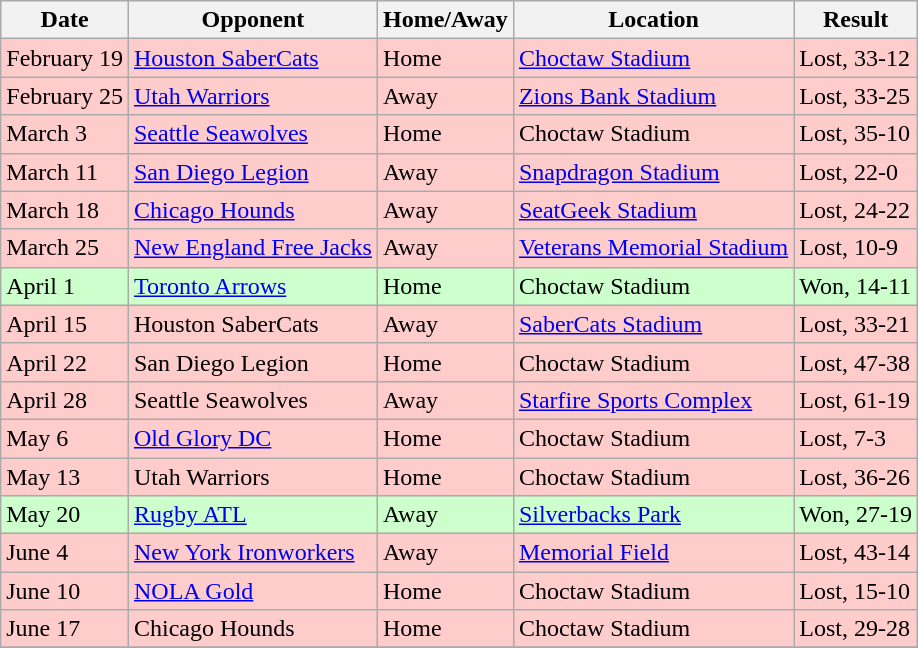<table class="wikitable">
<tr>
<th>Date</th>
<th>Opponent</th>
<th>Home/Away</th>
<th>Location</th>
<th>Result</th>
</tr>
<tr bgcolor="#FFCCCC">
<td>February 19</td>
<td><a href='#'>Houston SaberCats</a></td>
<td>Home</td>
<td><a href='#'>Choctaw Stadium</a></td>
<td>Lost, 33-12</td>
</tr>
<tr bgcolor="#FFCCCC">
<td>February 25</td>
<td><a href='#'>Utah Warriors</a></td>
<td>Away</td>
<td><a href='#'>Zions Bank Stadium</a></td>
<td>Lost, 33-25</td>
</tr>
<tr bgcolor="#FFCCCC">
<td>March 3</td>
<td><a href='#'>Seattle Seawolves</a></td>
<td>Home</td>
<td>Choctaw Stadium</td>
<td>Lost, 35-10</td>
</tr>
<tr bgcolor="#FFCCCC">
<td>March 11</td>
<td><a href='#'>San Diego Legion</a></td>
<td>Away</td>
<td><a href='#'>Snapdragon Stadium</a></td>
<td>Lost, 22-0</td>
</tr>
<tr bgcolor="#FFCCCC">
<td>March 18</td>
<td><a href='#'>Chicago Hounds</a></td>
<td>Away</td>
<td><a href='#'>SeatGeek Stadium</a></td>
<td>Lost, 24-22</td>
</tr>
<tr bgcolor="#FFCCCC">
<td>March 25</td>
<td><a href='#'>New England Free Jacks</a></td>
<td>Away</td>
<td><a href='#'>Veterans Memorial Stadium</a></td>
<td>Lost, 10-9</td>
</tr>
<tr bgcolor="#CCFFCC">
<td>April 1</td>
<td><a href='#'>Toronto Arrows</a></td>
<td>Home</td>
<td>Choctaw Stadium</td>
<td>Won, 14-11</td>
</tr>
<tr bgcolor="#FFCCCC">
<td>April 15</td>
<td>Houston SaberCats</td>
<td>Away</td>
<td><a href='#'>SaberCats Stadium</a></td>
<td>Lost, 33-21</td>
</tr>
<tr bgcolor="#FFCCCC">
<td>April 22</td>
<td>San Diego Legion</td>
<td>Home</td>
<td>Choctaw Stadium</td>
<td>Lost, 47-38</td>
</tr>
<tr bgcolor="#FFCCCC">
<td>April 28</td>
<td>Seattle Seawolves</td>
<td>Away</td>
<td><a href='#'>Starfire Sports Complex</a></td>
<td>Lost, 61-19</td>
</tr>
<tr bgcolor="#FFCCCC">
<td>May 6</td>
<td><a href='#'>Old Glory DC</a></td>
<td>Home</td>
<td>Choctaw Stadium</td>
<td>Lost, 7-3</td>
</tr>
<tr bgcolor="#FFCCCC">
<td>May 13</td>
<td>Utah Warriors</td>
<td>Home</td>
<td>Choctaw Stadium</td>
<td>Lost, 36-26</td>
</tr>
<tr bgcolor="#CCFFCC">
<td>May 20</td>
<td><a href='#'>Rugby ATL</a></td>
<td>Away</td>
<td><a href='#'>Silverbacks Park</a></td>
<td>Won, 27-19</td>
</tr>
<tr bgcolor="#FFCCCC">
<td>June 4</td>
<td><a href='#'>New York Ironworkers</a></td>
<td>Away</td>
<td><a href='#'>Memorial Field</a></td>
<td>Lost, 43-14</td>
</tr>
<tr bgcolor="#FFCCCC">
<td>June 10</td>
<td><a href='#'>NOLA Gold</a></td>
<td>Home</td>
<td>Choctaw Stadium</td>
<td>Lost, 15-10</td>
</tr>
<tr bgcolor="#FFCCCC">
<td>June 17</td>
<td>Chicago Hounds</td>
<td>Home</td>
<td>Choctaw Stadium</td>
<td>Lost, 29-28</td>
</tr>
<tr>
</tr>
</table>
